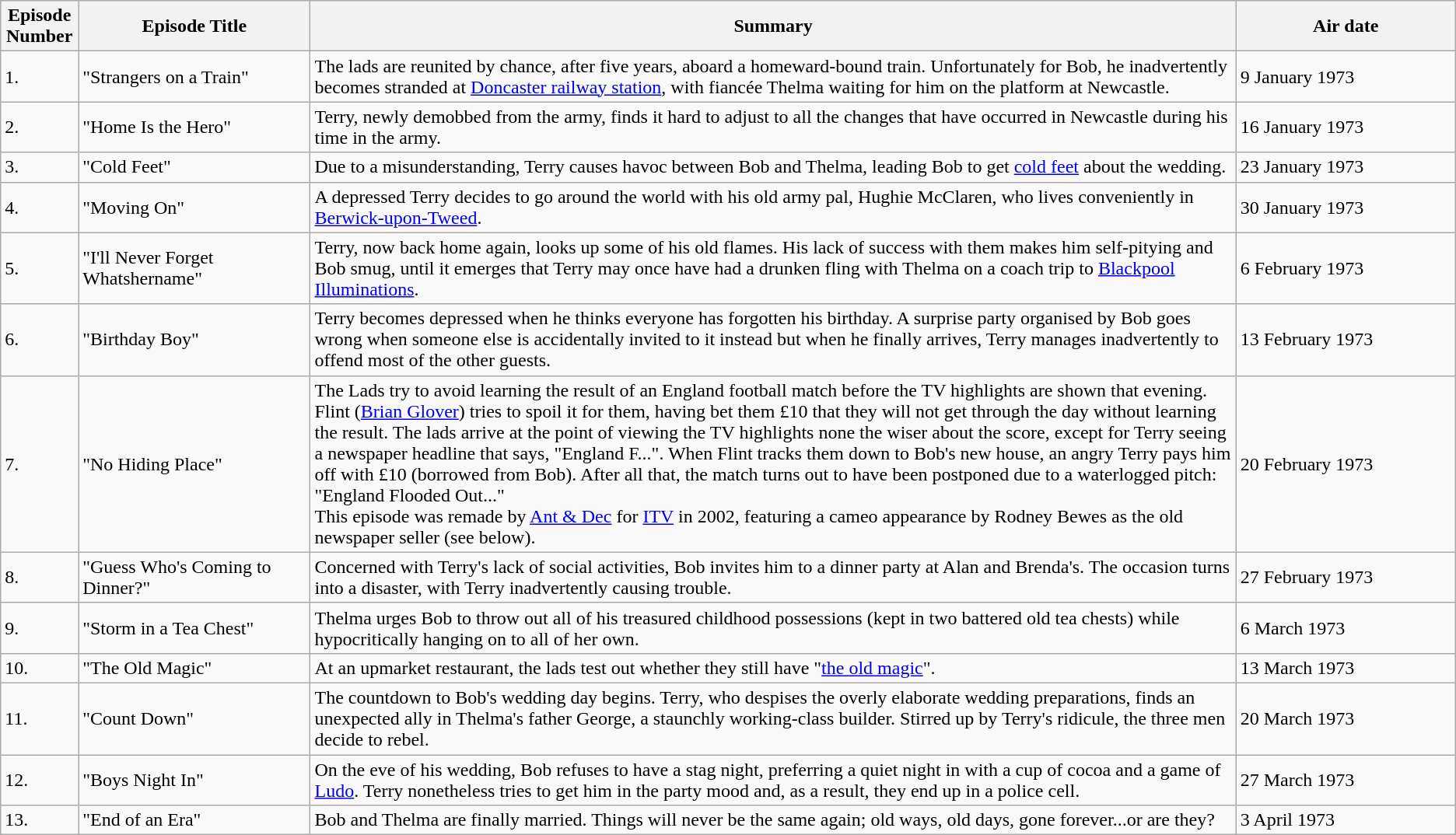<table class="wikitable">
<tr>
<th style="background:99CCFF" width="60">Episode Number</th>
<th style="background:99CCFF" width="220">Episode Title</th>
<th style="background:99CCFF" width="1000">Summary</th>
<th style="background:99CCFF" width="220">Air date</th>
</tr>
<tr>
<td>1.</td>
<td>"Strangers on a Train"</td>
<td>The lads are reunited by chance, after five years, aboard a homeward-bound train. Unfortunately for Bob, he inadvertently becomes stranded at <a href='#'>Doncaster railway station</a>, with fiancée Thelma waiting for him on the platform at Newcastle.</td>
<td>9 January 1973</td>
</tr>
<tr>
<td>2.</td>
<td>"Home Is the Hero"</td>
<td>Terry, newly demobbed from the army, finds it hard to adjust to all the changes that have occurred in Newcastle during his time in the army.</td>
<td>16 January 1973</td>
</tr>
<tr>
<td>3.</td>
<td>"Cold Feet"</td>
<td>Due to a misunderstanding, Terry causes havoc between Bob and Thelma, leading Bob to get <a href='#'>cold feet</a> about the wedding.</td>
<td>23 January 1973</td>
</tr>
<tr>
<td>4.</td>
<td>"Moving On"</td>
<td>A depressed Terry decides to go around the world with his old army pal, Hughie McClaren, who lives conveniently in <a href='#'>Berwick-upon-Tweed</a>.</td>
<td>30 January 1973</td>
</tr>
<tr>
<td>5.</td>
<td>"I'll Never Forget Whatshername"</td>
<td>Terry, now back home again, looks up some of his old flames. His lack of success with them makes him self-pitying and Bob smug, until it emerges that Terry may once have had a drunken fling with Thelma on a coach trip to <a href='#'>Blackpool Illuminations</a>.</td>
<td>6 February 1973</td>
</tr>
<tr>
<td>6.</td>
<td>"Birthday Boy"</td>
<td>Terry becomes depressed when he thinks everyone has forgotten his birthday. A surprise party organised by Bob goes wrong when someone else is accidentally invited to it instead but when he finally arrives, Terry manages inadvertently to offend most of the other guests.</td>
<td>13 February 1973</td>
</tr>
<tr>
<td>7.</td>
<td>"No Hiding Place"</td>
<td>The Lads try to avoid learning the result of an England football match before the TV highlights are shown that evening. Flint (<a href='#'>Brian Glover</a>) tries to spoil it for them, having bet them £10 that they will not get through the day without learning the result. The lads arrive at the point of viewing the TV highlights none the wiser about the score, except for Terry seeing a newspaper headline that says, "England F...". When Flint tracks them down to Bob's new house, an angry Terry pays him off with £10 (borrowed from Bob). After all that, the match turns out to have been postponed due to a waterlogged pitch: "England Flooded Out..."<br>This episode was remade by <a href='#'>Ant & Dec</a> for <a href='#'>ITV</a> in 2002, featuring a cameo appearance by Rodney Bewes as the old newspaper seller (see below).</td>
<td>20 February 1973</td>
</tr>
<tr>
<td>8.</td>
<td>"Guess Who's Coming to Dinner?"</td>
<td>Concerned with Terry's lack of social activities, Bob invites him to a dinner party at Alan and Brenda's. The occasion turns into a disaster, with Terry inadvertently causing trouble.</td>
<td>27 February 1973</td>
</tr>
<tr>
<td>9.</td>
<td>"Storm in a Tea Chest"</td>
<td>Thelma urges Bob to throw out all of his treasured childhood possessions (kept in two battered old tea chests) while hypocritically hanging on to all of her own.</td>
<td>6 March 1973</td>
</tr>
<tr>
<td>10.</td>
<td>"The Old Magic"</td>
<td>At an upmarket restaurant, the lads test out whether they still have "<a href='#'>the old magic</a>".</td>
<td>13 March 1973</td>
</tr>
<tr>
<td>11.</td>
<td>"Count Down"</td>
<td>The countdown to Bob's wedding day begins. Terry, who despises the overly elaborate wedding preparations, finds an unexpected ally in Thelma's father George, a staunchly working-class builder. Stirred up by Terry's ridicule, the three men decide to rebel.</td>
<td>20 March 1973</td>
</tr>
<tr>
<td>12.</td>
<td>"Boys Night In"</td>
<td>On the eve of his wedding, Bob refuses to have a stag night, preferring a quiet night in with a cup of cocoa and a game of <a href='#'>Ludo</a>. Terry nonetheless tries to get him in the party mood and, as a result, they end up in a police cell.</td>
<td>27 March 1973</td>
</tr>
<tr>
<td>13.</td>
<td>"End of an Era"</td>
<td>Bob and Thelma are finally married. Things will never be the same again; old ways, old days, gone forever...or are they?</td>
<td>3 April 1973</td>
</tr>
</table>
